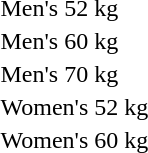<table>
<tr>
<td rowspan=2>Men's 52 kg</td>
<td rowspan=2></td>
<td rowspan=2></td>
<td></td>
</tr>
<tr>
<td></td>
</tr>
<tr>
<td rowspan=2>Men's 60 kg</td>
<td rowspan=2></td>
<td rowspan=2></td>
<td></td>
</tr>
<tr>
<td></td>
</tr>
<tr>
<td rowspan=2>Men's 70 kg</td>
<td rowspan=2></td>
<td rowspan=2></td>
<td></td>
</tr>
<tr>
<td></td>
</tr>
<tr>
<td rowspan=2>Women's 52 kg</td>
<td rowspan=2></td>
<td rowspan=2></td>
<td></td>
</tr>
<tr>
<td></td>
</tr>
<tr>
<td rowspan=2>Women's 60 kg</td>
<td rowspan=2></td>
<td rowspan=2></td>
<td></td>
</tr>
<tr>
<td></td>
</tr>
</table>
